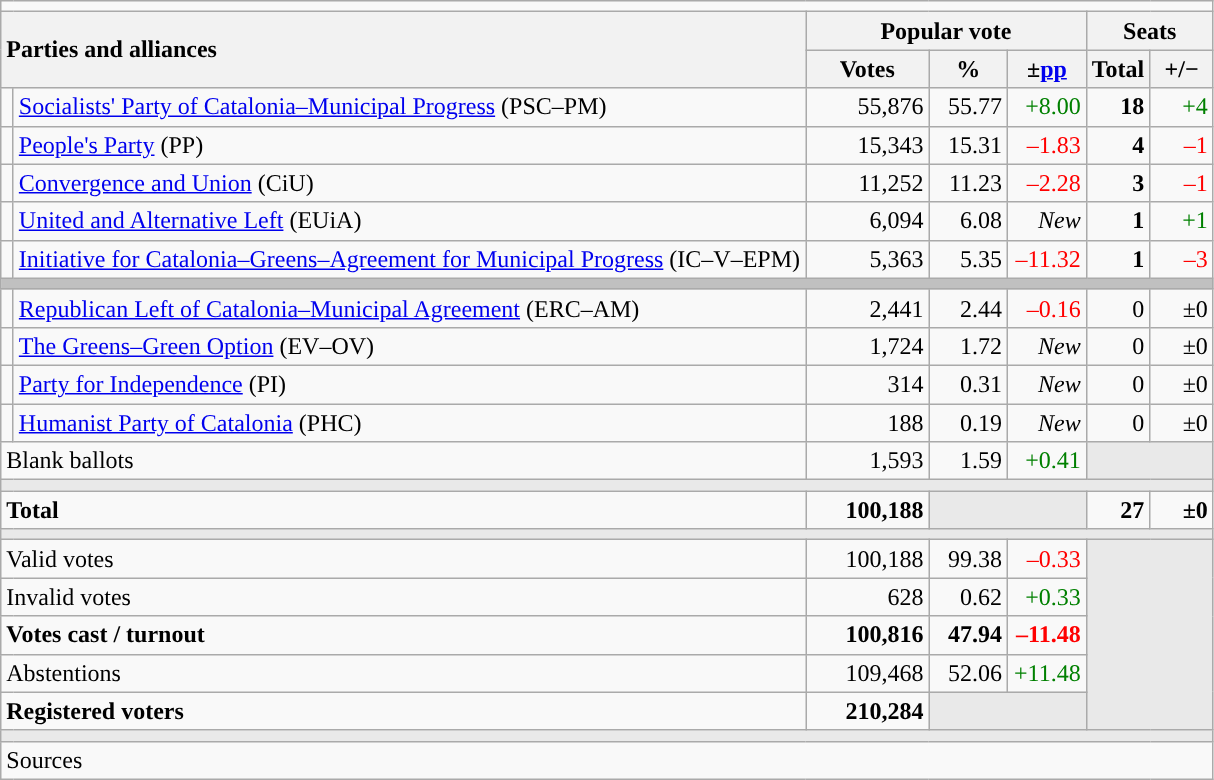<table class="wikitable" style="text-align:right;">
<tr>
<td colspan="7"></td>
</tr>
<tr>
<th style="text-align:left;" rowspan="2" colspan="2" width="525">Parties and alliances</th>
<th colspan="3">Popular vote</th>
<th colspan="2">Seats</th>
</tr>
<tr>
<th width="75">Votes</th>
<th width="45">%</th>
<th width="45">±<a href='#'>pp</a></th>
<th width="35">Total</th>
<th width="35">+/−</th>
</tr>
<tr>
<td width="1" style="color:inherit;background:"></td>
<td align="left"><a href='#'>Socialists' Party of Catalonia–Municipal Progress</a> (PSC–PM)</td>
<td>55,876</td>
<td>55.77</td>
<td style="color:green;">+8.00</td>
<td><strong>18</strong></td>
<td style="color:green;">+4</td>
</tr>
<tr>
<td style="color:inherit;background:"></td>
<td align="left"><a href='#'>People's Party</a> (PP)</td>
<td>15,343</td>
<td>15.31</td>
<td style="color:red;">–1.83</td>
<td><strong>4</strong></td>
<td style="color:red;">–1</td>
</tr>
<tr>
<td style="color:inherit;background:"></td>
<td align="left"><a href='#'>Convergence and Union</a> (CiU)</td>
<td>11,252</td>
<td>11.23</td>
<td style="color:red;">–2.28</td>
<td><strong>3</strong></td>
<td style="color:red;">–1</td>
</tr>
<tr>
<td style="color:inherit;background:"></td>
<td align="left"><a href='#'>United and Alternative Left</a> (EUiA)</td>
<td>6,094</td>
<td>6.08</td>
<td><em>New</em></td>
<td><strong>1</strong></td>
<td style="color:green;">+1</td>
</tr>
<tr>
<td style="color:inherit;background:"></td>
<td align="left"><a href='#'>Initiative for Catalonia–Greens–Agreement for Municipal Progress</a> (IC–V–EPM)</td>
<td>5,363</td>
<td>5.35</td>
<td style="color:red;">–11.32</td>
<td><strong>1</strong></td>
<td style="color:red;">–3</td>
</tr>
<tr>
<td colspan="7" style="color:inherit;background:#C0C0C0"></td>
</tr>
<tr>
<td style="color:inherit;background:"></td>
<td align="left"><a href='#'>Republican Left of Catalonia–Municipal Agreement</a> (ERC–AM)</td>
<td>2,441</td>
<td>2.44</td>
<td style="color:red;">–0.16</td>
<td>0</td>
<td>±0</td>
</tr>
<tr>
<td style="color:inherit;background:"></td>
<td align="left"><a href='#'>The Greens–Green Option</a> (EV–OV)</td>
<td>1,724</td>
<td>1.72</td>
<td><em>New</em></td>
<td>0</td>
<td>±0</td>
</tr>
<tr>
<td style="color:inherit;background:"></td>
<td align="left"><a href='#'>Party for Independence</a> (PI)</td>
<td>314</td>
<td>0.31</td>
<td><em>New</em></td>
<td>0</td>
<td>±0</td>
</tr>
<tr>
<td style="color:inherit;background:"></td>
<td align="left"><a href='#'>Humanist Party of Catalonia</a> (PHC)</td>
<td>188</td>
<td>0.19</td>
<td><em>New</em></td>
<td>0</td>
<td>±0</td>
</tr>
<tr>
<td align="left" colspan="2">Blank ballots</td>
<td>1,593</td>
<td>1.59</td>
<td style="color:green;">+0.41</td>
<td style="color:inherit;background:#E9E9E9" colspan="2"></td>
</tr>
<tr>
<td colspan="7" style="color:inherit;background:#E9E9E9"></td>
</tr>
<tr style="font-weight:bold;">
<td align="left" colspan="2">Total</td>
<td>100,188</td>
<td bgcolor="#E9E9E9" colspan="2"></td>
<td>27</td>
<td>±0</td>
</tr>
<tr>
<td colspan="7" style="color:inherit;background:#E9E9E9"></td>
</tr>
<tr>
<td align="left" colspan="2">Valid votes</td>
<td>100,188</td>
<td>99.38</td>
<td style="color:red;">–0.33</td>
<td bgcolor="#E9E9E9" colspan="2" rowspan="5"></td>
</tr>
<tr>
<td align="left" colspan="2">Invalid votes</td>
<td>628</td>
<td>0.62</td>
<td style="color:green;">+0.33</td>
</tr>
<tr style="font-weight:bold;">
<td align="left" colspan="2">Votes cast / turnout</td>
<td>100,816</td>
<td>47.94</td>
<td style="color:red;">–11.48</td>
</tr>
<tr>
<td align="left" colspan="2">Abstentions</td>
<td>109,468</td>
<td>52.06</td>
<td style="color:green;">+11.48</td>
</tr>
<tr style="font-weight:bold;">
<td align="left" colspan="2">Registered voters</td>
<td>210,284</td>
<td bgcolor="#E9E9E9" colspan="2"></td>
</tr>
<tr>
<td colspan="7" style="color:inherit;background:#E9E9E9"></td>
</tr>
<tr>
<td align="left" colspan="7">Sources</td>
</tr>
</table>
